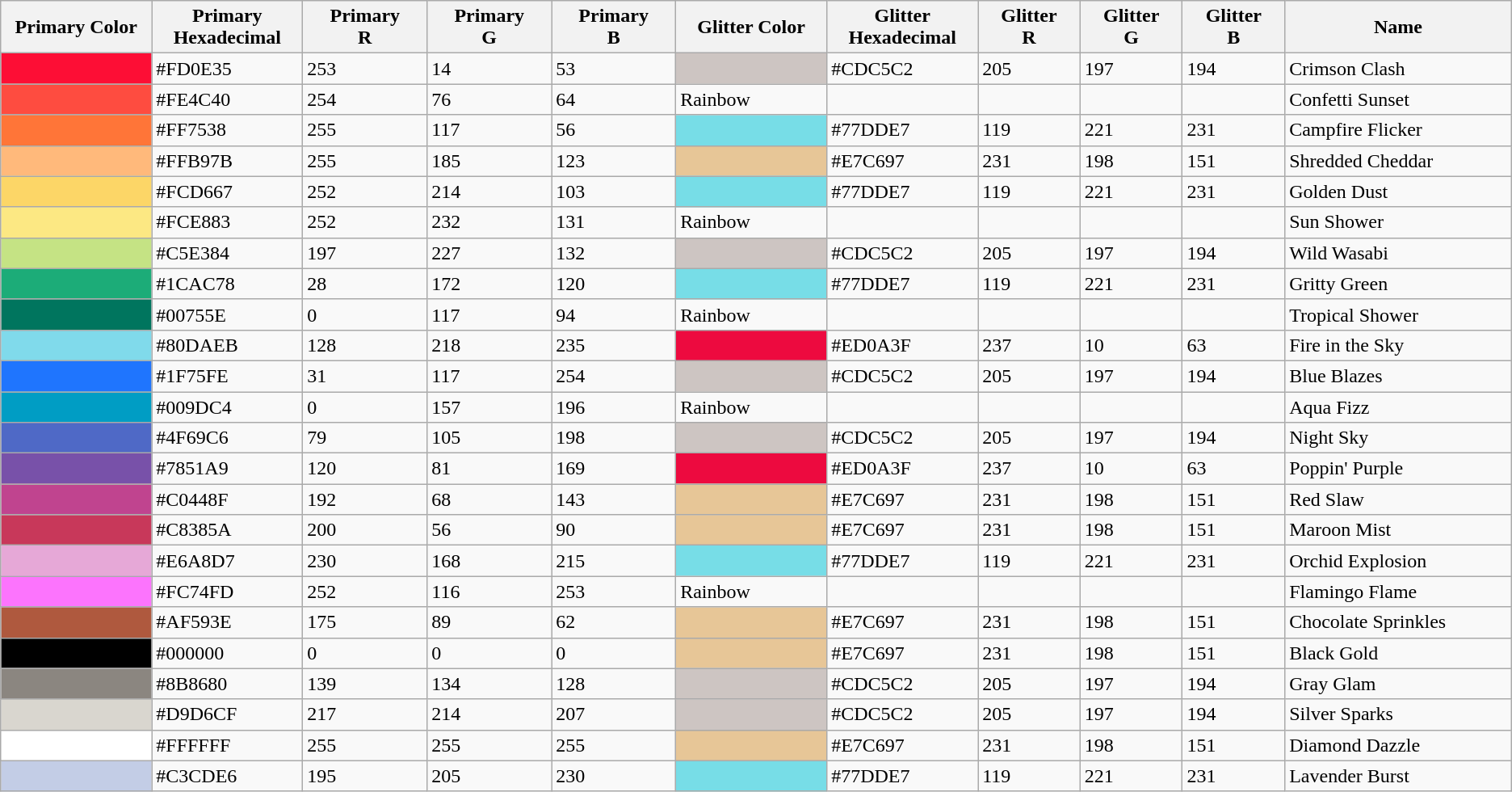<table class="wikitable sortable">
<tr>
<th scope="col" width=10% class="unsortable">Primary Color</th>
<th scope="col" width=10%>Primary Hexadecimal</th>
<th scope="col">Primary<br>R</th>
<th scope="col">Primary<br>G</th>
<th scope="col">Primary<br>B</th>
<th scope="col" width="10%" class="unsortable">Glitter Color</th>
<th scope="col" width=10%>Glitter Hexadecimal</th>
<th scope="col">Glitter<br> R</th>
<th scope="col">Glitter<br> G</th>
<th scope="col">Glitter<br>B</th>
<th scope="col" width="15%">Name</th>
</tr>
<tr>
<th style="background-color:#FD0E35"></th>
<td>#FD0E35</td>
<td>253</td>
<td>14</td>
<td>53</td>
<td style="background-color:#CDC5C2"></td>
<td>#CDC5C2</td>
<td>205</td>
<td>197</td>
<td>194</td>
<td>Crimson Clash</td>
</tr>
<tr>
<th style="background-color:#FE4C40"></th>
<td>#FE4C40</td>
<td>254</td>
<td>76</td>
<td>64</td>
<td>Rainbow</td>
<td></td>
<td></td>
<td></td>
<td></td>
<td>Confetti Sunset</td>
</tr>
<tr>
<th style="background-color:#ff7538"></th>
<td>#FF7538</td>
<td>255</td>
<td>117</td>
<td>56</td>
<td style="background-color:#77DDE7"></td>
<td>#77DDE7</td>
<td>119</td>
<td>221</td>
<td>231</td>
<td>Campfire Flicker</td>
</tr>
<tr>
<th style="background-color:#FFB97B"></th>
<td>#FFB97B</td>
<td>255</td>
<td>185</td>
<td>123</td>
<td style="background-color:#E7C697"></td>
<td>#E7C697</td>
<td>231</td>
<td>198</td>
<td>151</td>
<td>Shredded Cheddar</td>
</tr>
<tr>
<th style="background-color:#FCD667"></th>
<td>#FCD667</td>
<td>252</td>
<td>214</td>
<td>103</td>
<td style="background-color:#77DDE7"></td>
<td>#77DDE7</td>
<td>119</td>
<td>221</td>
<td>231</td>
<td>Golden Dust</td>
</tr>
<tr>
<th style="background-color:#fce883"></th>
<td>#FCE883</td>
<td>252</td>
<td>232</td>
<td>131</td>
<td>Rainbow</td>
<td></td>
<td></td>
<td></td>
<td></td>
<td>Sun Shower</td>
</tr>
<tr>
<th style="background-color:#c5e384"></th>
<td>#C5E384</td>
<td>197</td>
<td>227</td>
<td>132</td>
<td style="background-color:#CDC5C2"></td>
<td>#CDC5C2</td>
<td>205</td>
<td>197</td>
<td>194</td>
<td>Wild Wasabi</td>
</tr>
<tr>
<th style="background-color:#1cac78"></th>
<td>#1CAC78</td>
<td>28</td>
<td>172</td>
<td>120</td>
<td style="background-color:#77DDE7"></td>
<td>#77DDE7</td>
<td>119</td>
<td>221</td>
<td>231</td>
<td>Gritty Green</td>
</tr>
<tr>
<th style="background-color:#00755E"></th>
<td>#00755E</td>
<td>0</td>
<td>117</td>
<td>94</td>
<td>Rainbow</td>
<td></td>
<td></td>
<td></td>
<td></td>
<td>Tropical Shower</td>
</tr>
<tr>
<th style="background-color:#80daeb"></th>
<td>#80DAEB</td>
<td>128</td>
<td>218</td>
<td>235</td>
<td style="background-color:#ED0A3F"></td>
<td>#ED0A3F</td>
<td>237</td>
<td>10</td>
<td>63</td>
<td>Fire in the Sky</td>
</tr>
<tr>
<th style="background-color:#1f75fe"></th>
<td>#1F75FE</td>
<td>31</td>
<td>117</td>
<td>254</td>
<td style="background-color:#CDC5C2"></td>
<td>#CDC5C2</td>
<td>205</td>
<td>197</td>
<td>194</td>
<td>Blue Blazes</td>
</tr>
<tr>
<th style="background-color:#009DC4"></th>
<td>#009DC4</td>
<td>0</td>
<td>157</td>
<td>196</td>
<td>Rainbow</td>
<td></td>
<td></td>
<td></td>
<td></td>
<td>Aqua Fizz</td>
</tr>
<tr>
<th style="background-color:#4F69C6"></th>
<td>#4F69C6</td>
<td>79</td>
<td>105</td>
<td>198</td>
<td style="background-color:#CDC5C2"></td>
<td>#CDC5C2</td>
<td>205</td>
<td>197</td>
<td>194</td>
<td>Night Sky</td>
</tr>
<tr>
<th style="background-color:#7851a9"></th>
<td>#7851A9</td>
<td>120</td>
<td>81</td>
<td>169</td>
<td style="background-color:#ED0A3F"></td>
<td>#ED0A3F</td>
<td>237</td>
<td>10</td>
<td>63</td>
<td>Poppin' Purple</td>
</tr>
<tr>
<th style="background-color:#c0448f"></th>
<td>#C0448F</td>
<td>192</td>
<td>68</td>
<td>143</td>
<td style="background-color:#E7C697"></td>
<td>#E7C697</td>
<td>231</td>
<td>198</td>
<td>151</td>
<td>Red Slaw</td>
</tr>
<tr>
<th style="background-color:#c8385a"></th>
<td>#C8385A</td>
<td>200</td>
<td>56</td>
<td>90</td>
<td style="background-color:#E7C697"></td>
<td>#E7C697</td>
<td>231</td>
<td>198</td>
<td>151</td>
<td>Maroon Mist</td>
</tr>
<tr>
<th style="background-color:#e6a8d7"></th>
<td>#E6A8D7</td>
<td>230</td>
<td>168</td>
<td>215</td>
<td style="background-color:#77DDE7"></td>
<td>#77DDE7</td>
<td>119</td>
<td>221</td>
<td>231</td>
<td>Orchid Explosion</td>
</tr>
<tr>
<th style="background-color:#FC74FD"></th>
<td>#FC74FD</td>
<td>252</td>
<td>116</td>
<td>253</td>
<td>Rainbow</td>
<td></td>
<td></td>
<td></td>
<td></td>
<td>Flamingo Flame</td>
</tr>
<tr>
<th style="background-color:#AF593E"></th>
<td>#AF593E</td>
<td>175</td>
<td>89</td>
<td>62</td>
<td style="background-color:#E7C697"></td>
<td>#E7C697</td>
<td>231</td>
<td>198</td>
<td>151</td>
<td>Chocolate Sprinkles</td>
</tr>
<tr>
<th style="background-color:#000000"></th>
<td>#000000</td>
<td>0</td>
<td>0</td>
<td>0</td>
<td style="background-color:#E7C697"></td>
<td>#E7C697</td>
<td>231</td>
<td>198</td>
<td>151</td>
<td>Black Gold</td>
</tr>
<tr>
<th style="background-color:#8B8680"></th>
<td>#8B8680</td>
<td>139</td>
<td>134</td>
<td>128</td>
<td style="background-color:#CDC5C2"></td>
<td>#CDC5C2</td>
<td>205</td>
<td>197</td>
<td>194</td>
<td>Gray Glam</td>
</tr>
<tr>
<th style="background-color:#D9D6CF"></th>
<td>#D9D6CF</td>
<td>217</td>
<td>214</td>
<td>207</td>
<td style="background-color:#CDC5C2"></td>
<td>#CDC5C2</td>
<td>205</td>
<td>197</td>
<td>194</td>
<td>Silver Sparks</td>
</tr>
<tr>
<th style="background-color:#FFFFFF"></th>
<td>#FFFFFF</td>
<td>255</td>
<td>255</td>
<td>255</td>
<td style="background-color:#E7C697"></td>
<td>#E7C697</td>
<td>231</td>
<td>198</td>
<td>151</td>
<td>Diamond Dazzle</td>
</tr>
<tr>
<th style="background-color:#C3CDE6"></th>
<td>#C3CDE6</td>
<td>195</td>
<td>205</td>
<td>230</td>
<td style="background-color:#77DDE7"></td>
<td>#77DDE7</td>
<td>119</td>
<td>221</td>
<td>231</td>
<td>Lavender Burst</td>
</tr>
</table>
